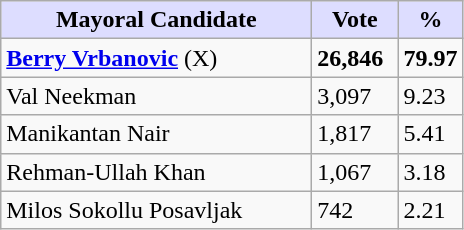<table class="wikitable">
<tr>
<th style="background:#ddf; width:200px;">Mayoral Candidate</th>
<th style="background:#ddf; width:50px;">Vote</th>
<th style="background:#ddf; width:30px;">%</th>
</tr>
<tr>
<td><strong><a href='#'>Berry Vrbanovic</a></strong> (X)</td>
<td><strong>26,846</strong></td>
<td><strong>79.97</strong></td>
</tr>
<tr>
<td>Val Neekman</td>
<td>3,097</td>
<td>9.23</td>
</tr>
<tr>
<td>Manikantan Nair</td>
<td>1,817</td>
<td>5.41</td>
</tr>
<tr>
<td>Rehman-Ullah Khan</td>
<td>1,067</td>
<td>3.18</td>
</tr>
<tr>
<td>Milos Sokollu Posavljak</td>
<td>742</td>
<td>2.21</td>
</tr>
</table>
